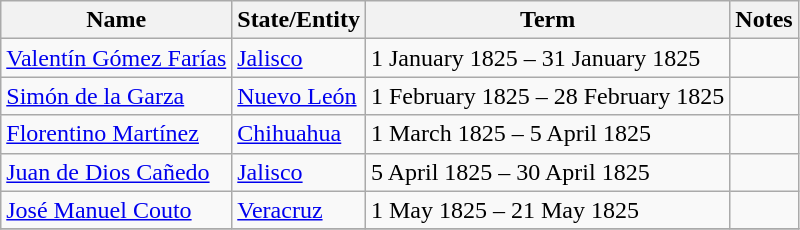<table class="wikitable">
<tr>
<th>Name</th>
<th>State/Entity</th>
<th>Term</th>
<th>Notes</th>
</tr>
<tr>
<td><a href='#'>Valentín Gómez Farías</a></td>
<td><a href='#'>Jalisco</a></td>
<td>1 January 1825 – 31 January 1825</td>
<td></td>
</tr>
<tr>
<td><a href='#'>Simón de la Garza</a></td>
<td><a href='#'>Nuevo León</a></td>
<td>1 February 1825 – 28 February 1825</td>
<td></td>
</tr>
<tr>
<td><a href='#'>Florentino Martínez</a></td>
<td><a href='#'>Chihuahua</a></td>
<td>1 March 1825 – 5 April 1825</td>
<td></td>
</tr>
<tr>
<td><a href='#'>Juan de Dios Cañedo</a></td>
<td><a href='#'>Jalisco</a></td>
<td>5 April 1825 – 30 April 1825</td>
<td></td>
</tr>
<tr>
<td><a href='#'>José Manuel Couto</a></td>
<td><a href='#'>Veracruz</a></td>
<td>1 May 1825 – 21 May 1825</td>
<td></td>
</tr>
<tr>
</tr>
</table>
